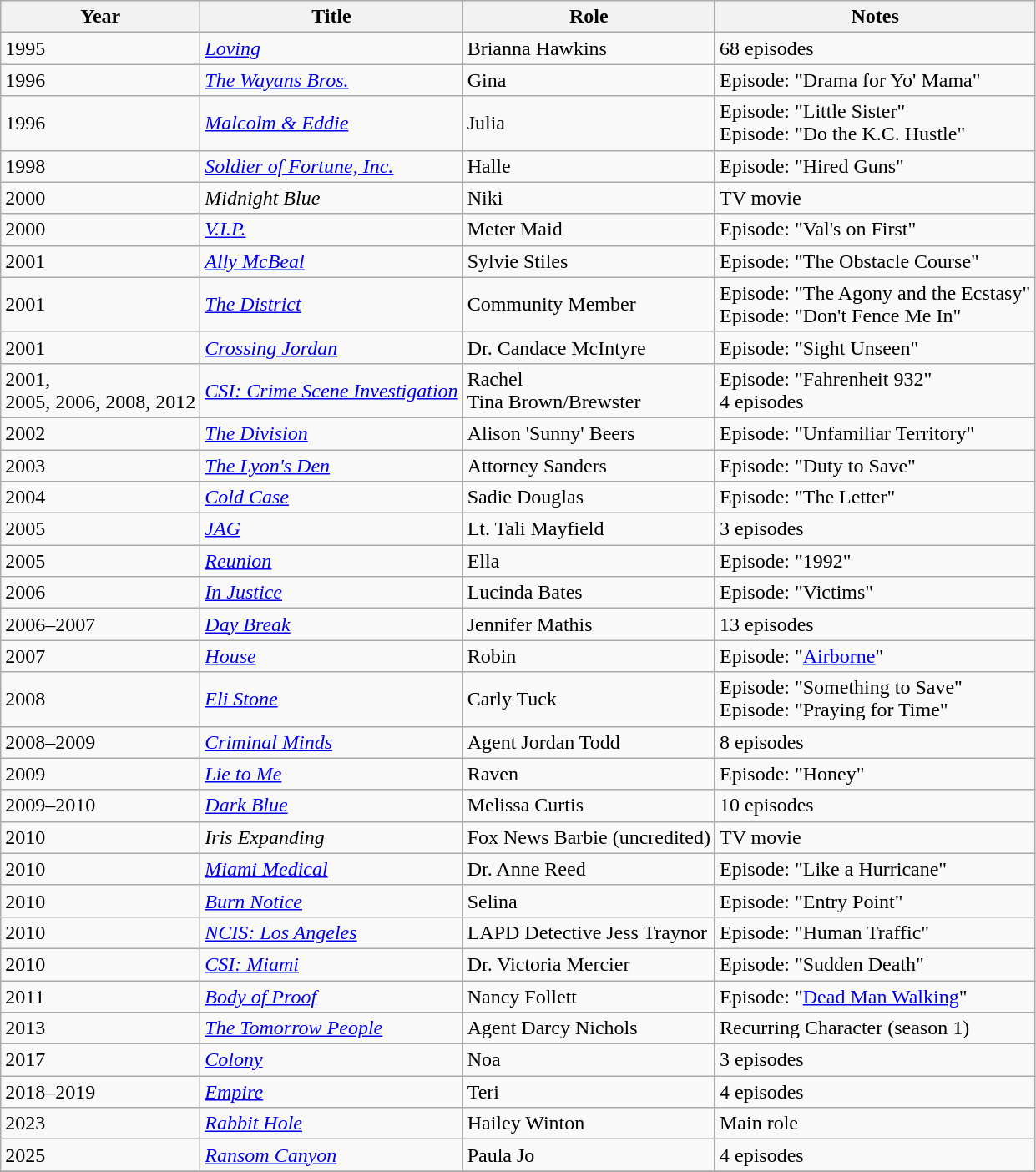<table class="wikitable sortable">
<tr>
<th>Year</th>
<th>Title</th>
<th>Role</th>
<th class="unsortable">Notes</th>
</tr>
<tr>
<td>1995</td>
<td><em><a href='#'>Loving</a></em></td>
<td>Brianna Hawkins</td>
<td>68 episodes</td>
</tr>
<tr>
<td>1996</td>
<td><em><a href='#'>The Wayans Bros.</a></em></td>
<td>Gina</td>
<td>Episode: "Drama for Yo' Mama"</td>
</tr>
<tr>
<td>1996</td>
<td><em><a href='#'>Malcolm & Eddie</a></em></td>
<td>Julia</td>
<td>Episode: "Little Sister"<br>Episode: "Do the K.C. Hustle"</td>
</tr>
<tr>
<td>1998</td>
<td><em><a href='#'>Soldier of Fortune, Inc.</a></em></td>
<td>Halle</td>
<td>Episode: "Hired Guns"</td>
</tr>
<tr>
<td>2000</td>
<td><em>Midnight Blue</em></td>
<td>Niki</td>
<td>TV movie</td>
</tr>
<tr>
<td>2000</td>
<td><em><a href='#'>V.I.P.</a></em></td>
<td>Meter Maid</td>
<td>Episode: "Val's on First"</td>
</tr>
<tr>
<td>2001</td>
<td><em><a href='#'>Ally McBeal</a></em></td>
<td>Sylvie Stiles</td>
<td>Episode: "The Obstacle Course"</td>
</tr>
<tr>
<td>2001</td>
<td><em><a href='#'>The District</a></em></td>
<td>Community Member</td>
<td>Episode: "The Agony and the Ecstasy"<br>Episode: "Don't Fence Me In"</td>
</tr>
<tr>
<td>2001</td>
<td><em><a href='#'>Crossing Jordan</a></em></td>
<td>Dr. Candace McIntyre</td>
<td>Episode: "Sight Unseen"</td>
</tr>
<tr>
<td>2001,<br>2005, 2006, 2008, 2012</td>
<td><em><a href='#'>CSI: Crime Scene Investigation</a></em></td>
<td>Rachel<br>Tina Brown/Brewster</td>
<td>Episode: "Fahrenheit 932"<br>4 episodes</td>
</tr>
<tr>
<td>2002</td>
<td><em><a href='#'>The Division</a></em></td>
<td>Alison 'Sunny' Beers</td>
<td>Episode: "Unfamiliar Territory"</td>
</tr>
<tr>
<td>2003</td>
<td><em><a href='#'>The Lyon's Den</a></em></td>
<td>Attorney Sanders</td>
<td>Episode: "Duty to Save"</td>
</tr>
<tr>
<td>2004</td>
<td><em><a href='#'>Cold Case</a></em></td>
<td>Sadie Douglas</td>
<td>Episode: "The Letter"</td>
</tr>
<tr>
<td>2005</td>
<td><em><a href='#'>JAG</a></em></td>
<td>Lt. Tali Mayfield</td>
<td>3 episodes</td>
</tr>
<tr>
<td>2005</td>
<td><em><a href='#'>Reunion</a></em></td>
<td>Ella</td>
<td>Episode: "1992"</td>
</tr>
<tr>
<td>2006</td>
<td><em><a href='#'>In Justice</a></em></td>
<td>Lucinda Bates</td>
<td>Episode: "Victims"</td>
</tr>
<tr>
<td>2006–2007</td>
<td><em><a href='#'>Day Break</a></em></td>
<td>Jennifer Mathis</td>
<td>13 episodes</td>
</tr>
<tr>
<td>2007</td>
<td><em><a href='#'>House</a></em></td>
<td>Robin</td>
<td>Episode: "<a href='#'>Airborne</a>"</td>
</tr>
<tr>
<td>2008</td>
<td><em><a href='#'>Eli Stone</a></em></td>
<td>Carly Tuck</td>
<td>Episode: "Something to Save"<br>Episode: "Praying for Time"</td>
</tr>
<tr>
<td>2008–2009</td>
<td><em><a href='#'>Criminal Minds</a></em></td>
<td>Agent Jordan Todd</td>
<td>8 episodes</td>
</tr>
<tr>
<td>2009</td>
<td><em><a href='#'>Lie to Me</a></em></td>
<td>Raven</td>
<td>Episode: "Honey"</td>
</tr>
<tr>
<td>2009–2010</td>
<td><em><a href='#'>Dark Blue</a></em></td>
<td>Melissa Curtis</td>
<td>10 episodes</td>
</tr>
<tr>
<td>2010</td>
<td><em>Iris Expanding</em></td>
<td>Fox News Barbie (uncredited)</td>
<td>TV movie</td>
</tr>
<tr>
<td>2010</td>
<td><em><a href='#'>Miami Medical</a></em></td>
<td>Dr. Anne Reed</td>
<td>Episode: "Like a Hurricane"</td>
</tr>
<tr>
<td>2010</td>
<td><em><a href='#'>Burn Notice</a></em></td>
<td>Selina</td>
<td>Episode: "Entry Point"</td>
</tr>
<tr>
<td>2010</td>
<td><em><a href='#'>NCIS: Los Angeles</a></em></td>
<td>LAPD Detective Jess Traynor</td>
<td>Episode: "Human Traffic"</td>
</tr>
<tr>
<td>2010</td>
<td><em><a href='#'>CSI: Miami</a></em></td>
<td>Dr. Victoria Mercier</td>
<td>Episode: "Sudden Death"</td>
</tr>
<tr>
<td>2011</td>
<td><em><a href='#'>Body of Proof</a></em></td>
<td>Nancy Follett</td>
<td>Episode: "<a href='#'>Dead Man Walking</a>"</td>
</tr>
<tr>
<td>2013</td>
<td><em><a href='#'>The Tomorrow People</a></em></td>
<td>Agent Darcy Nichols</td>
<td>Recurring Character (season 1)</td>
</tr>
<tr>
<td>2017</td>
<td><em><a href='#'>Colony</a></em></td>
<td>Noa</td>
<td>3 episodes</td>
</tr>
<tr>
<td>2018–2019</td>
<td><em><a href='#'>Empire</a></em></td>
<td>Teri</td>
<td>4 episodes</td>
</tr>
<tr>
<td>2023</td>
<td><a href='#'><em>Rabbit Hole</em></a></td>
<td>Hailey Winton</td>
<td>Main role</td>
</tr>
<tr>
<td>2025</td>
<td><em><a href='#'>Ransom Canyon</a></em></td>
<td>Paula Jo</td>
<td>4 episodes</td>
</tr>
<tr>
</tr>
</table>
